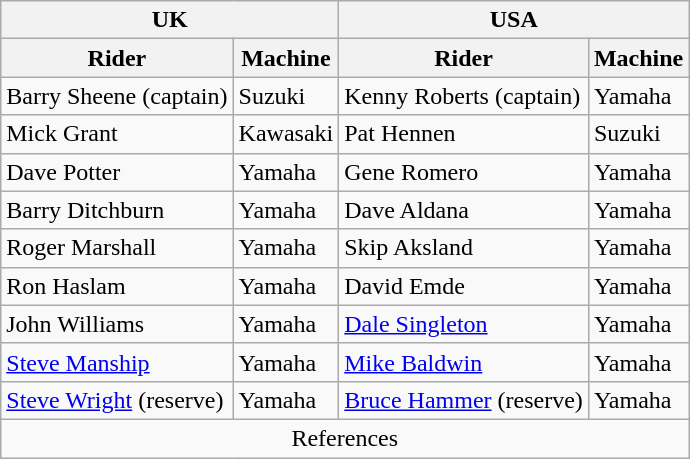<table class="wikitable">
<tr>
<th colspan=2>UK</th>
<th colspan=2>USA</th>
</tr>
<tr>
<th>Rider</th>
<th>Machine</th>
<th>Rider</th>
<th>Machine</th>
</tr>
<tr>
<td>Barry Sheene (captain)</td>
<td>Suzuki</td>
<td>Kenny Roberts (captain)</td>
<td>Yamaha</td>
</tr>
<tr>
<td>Mick Grant</td>
<td>Kawasaki</td>
<td>Pat Hennen</td>
<td>Suzuki</td>
</tr>
<tr>
<td>Dave Potter</td>
<td>Yamaha</td>
<td>Gene Romero</td>
<td>Yamaha</td>
</tr>
<tr>
<td>Barry Ditchburn</td>
<td>Yamaha</td>
<td>Dave Aldana</td>
<td>Yamaha</td>
</tr>
<tr>
<td>Roger Marshall</td>
<td>Yamaha</td>
<td>Skip Aksland</td>
<td>Yamaha</td>
</tr>
<tr>
<td>Ron Haslam</td>
<td>Yamaha</td>
<td>David Emde</td>
<td>Yamaha</td>
</tr>
<tr>
<td>John Williams</td>
<td>Yamaha</td>
<td><a href='#'>Dale Singleton</a></td>
<td>Yamaha</td>
</tr>
<tr>
<td><a href='#'>Steve Manship</a></td>
<td>Yamaha</td>
<td><a href='#'>Mike Baldwin</a></td>
<td>Yamaha</td>
</tr>
<tr>
<td><a href='#'>Steve Wright</a> (reserve)</td>
<td>Yamaha</td>
<td><a href='#'>Bruce Hammer</a> (reserve)</td>
<td>Yamaha</td>
</tr>
<tr>
<td colspan=4 align="center">References</td>
</tr>
</table>
